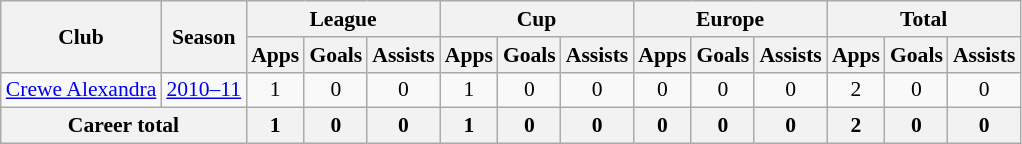<table class="wikitable" border="1" style="font-size:90%; text-align: center;">
<tr>
<th rowspan="2">Club</th>
<th rowspan="2">Season</th>
<th colspan="3">League</th>
<th colspan="3">Cup</th>
<th colspan="3">Europe</th>
<th colspan="3">Total</th>
</tr>
<tr>
<th>Apps</th>
<th>Goals</th>
<th>Assists</th>
<th>Apps</th>
<th>Goals</th>
<th>Assists</th>
<th>Apps</th>
<th>Goals</th>
<th>Assists</th>
<th>Apps</th>
<th>Goals</th>
<th>Assists</th>
</tr>
<tr>
<td rowspan="1" valign="top"><a href='#'>Crewe Alexandra</a></td>
<td><a href='#'>2010–11</a></td>
<td>1</td>
<td>0</td>
<td>0</td>
<td>1</td>
<td>0</td>
<td>0</td>
<td>0</td>
<td>0</td>
<td>0</td>
<td>2</td>
<td>0</td>
<td>0</td>
</tr>
<tr>
<th colspan="2">Career total</th>
<th>1</th>
<th>0</th>
<th>0</th>
<th>1</th>
<th>0</th>
<th>0</th>
<th>0</th>
<th>0</th>
<th>0</th>
<th>2</th>
<th>0</th>
<th>0</th>
</tr>
</table>
